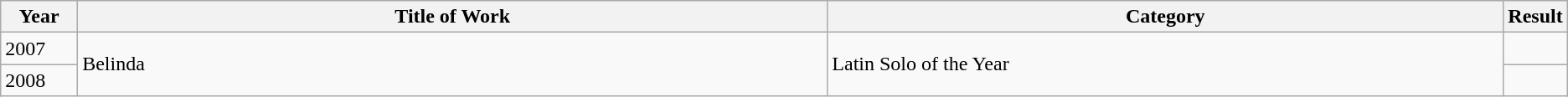<table class="wikitable" style="table-layout: fixed;">
<tr>
<th style="width:5%;">Year</th>
<th style="width:50%;">Title of Work</th>
<th style="width:50%;">Category</th>
<th style="width:10%;">Result</th>
</tr>
<tr>
<td>2007</td>
<td rowspan=2>Belinda</td>
<td rowspan=2>Latin Solo of the Year</td>
<td></td>
</tr>
<tr>
<td>2008</td>
<td></td>
</tr>
</table>
